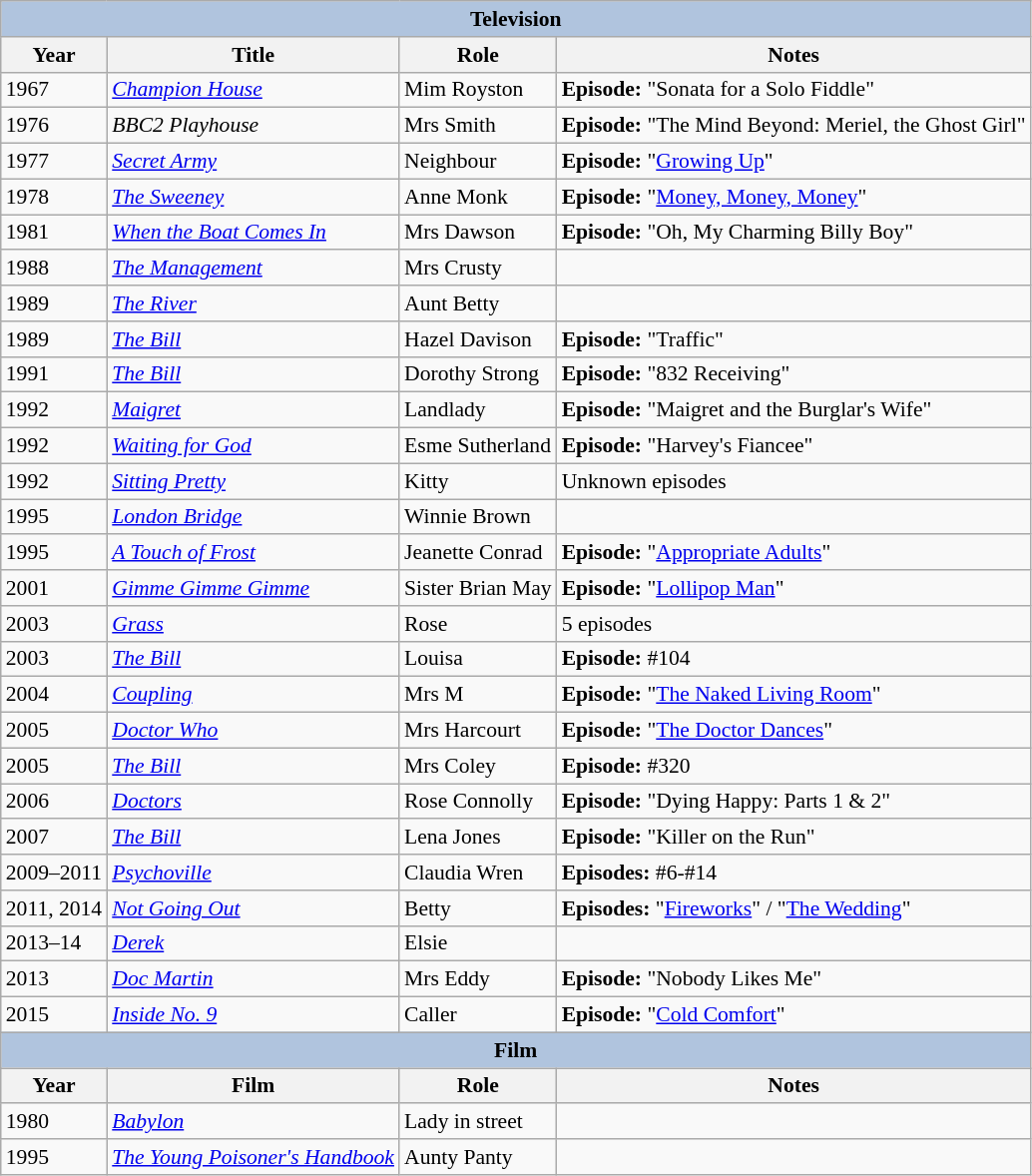<table class="wikitable" style="font-size: 90%;">
<tr>
<th colspan="4" style="background: LightSteelBlue;">Television</th>
</tr>
<tr>
<th>Year</th>
<th>Title</th>
<th>Role</th>
<th>Notes</th>
</tr>
<tr>
<td>1967</td>
<td><em><a href='#'>Champion House</a></em></td>
<td>Mim Royston</td>
<td><strong>Episode:</strong> "Sonata for a Solo Fiddle"</td>
</tr>
<tr>
<td>1976</td>
<td><em>BBC2 Playhouse</em></td>
<td>Mrs Smith</td>
<td><strong>Episode:</strong> "The Mind Beyond: Meriel, the Ghost Girl"</td>
</tr>
<tr>
<td>1977</td>
<td><em><a href='#'>Secret Army</a></em></td>
<td>Neighbour</td>
<td><strong>Episode:</strong> "<a href='#'>Growing Up</a>"</td>
</tr>
<tr>
<td>1978</td>
<td><em><a href='#'>The Sweeney</a></em></td>
<td>Anne Monk</td>
<td><strong>Episode:</strong> "<a href='#'>Money, Money, Money</a>"</td>
</tr>
<tr>
<td>1981</td>
<td><em><a href='#'>When the Boat Comes In</a></em></td>
<td>Mrs Dawson</td>
<td><strong>Episode:</strong> "Oh, My Charming Billy Boy"</td>
</tr>
<tr>
<td>1988</td>
<td><em><a href='#'>The Management</a></em></td>
<td>Mrs Crusty</td>
<td></td>
</tr>
<tr>
<td>1989</td>
<td><em><a href='#'>The River</a></em></td>
<td>Aunt Betty</td>
<td></td>
</tr>
<tr>
<td>1989</td>
<td><em><a href='#'>The Bill</a></em></td>
<td>Hazel Davison</td>
<td><strong>Episode:</strong> "Traffic"</td>
</tr>
<tr>
<td>1991</td>
<td><em><a href='#'>The Bill</a></em></td>
<td>Dorothy Strong</td>
<td><strong>Episode:</strong> "832 Receiving"</td>
</tr>
<tr>
<td>1992</td>
<td><em><a href='#'>Maigret</a></em></td>
<td>Landlady</td>
<td><strong>Episode:</strong> "Maigret and the Burglar's Wife"</td>
</tr>
<tr>
<td>1992</td>
<td><em><a href='#'>Waiting for God</a></em></td>
<td>Esme Sutherland</td>
<td><strong>Episode:</strong> "Harvey's Fiancee"</td>
</tr>
<tr>
<td>1992</td>
<td><em><a href='#'>Sitting Pretty</a></em></td>
<td>Kitty</td>
<td>Unknown episodes</td>
</tr>
<tr>
<td>1995</td>
<td><em><a href='#'>London Bridge</a></em></td>
<td>Winnie Brown</td>
<td></td>
</tr>
<tr>
<td>1995</td>
<td><em><a href='#'>A Touch of Frost</a></em></td>
<td>Jeanette Conrad</td>
<td><strong>Episode:</strong> "<a href='#'>Appropriate Adults</a>"</td>
</tr>
<tr>
<td>2001</td>
<td><em><a href='#'>Gimme Gimme Gimme</a></em></td>
<td>Sister Brian May</td>
<td><strong>Episode:</strong> "<a href='#'>Lollipop Man</a>"</td>
</tr>
<tr>
<td>2003</td>
<td><em><a href='#'>Grass</a></em></td>
<td>Rose</td>
<td>5 episodes</td>
</tr>
<tr>
<td>2003</td>
<td><em><a href='#'>The Bill</a></em></td>
<td>Louisa</td>
<td><strong>Episode:</strong> #104</td>
</tr>
<tr>
<td>2004</td>
<td><em><a href='#'>Coupling</a></em></td>
<td>Mrs M</td>
<td><strong>Episode:</strong> "<a href='#'>The Naked Living Room</a>"</td>
</tr>
<tr>
<td>2005</td>
<td><em><a href='#'>Doctor Who</a></em></td>
<td>Mrs Harcourt</td>
<td><strong>Episode:</strong> "<a href='#'>The Doctor Dances</a>"</td>
</tr>
<tr>
<td>2005</td>
<td><em><a href='#'>The Bill</a></em></td>
<td>Mrs Coley</td>
<td><strong>Episode:</strong> #320</td>
</tr>
<tr>
<td>2006</td>
<td><em><a href='#'>Doctors</a></em></td>
<td>Rose Connolly</td>
<td><strong>Episode:</strong> "Dying Happy: Parts 1 & 2"</td>
</tr>
<tr>
<td>2007</td>
<td><em><a href='#'>The Bill</a></em></td>
<td>Lena Jones</td>
<td><strong>Episode:</strong> "Killer on the Run"</td>
</tr>
<tr>
<td>2009–2011</td>
<td><em><a href='#'>Psychoville</a></em></td>
<td>Claudia Wren</td>
<td><strong>Episodes:</strong> #6-#14</td>
</tr>
<tr>
<td>2011, 2014</td>
<td><em><a href='#'>Not Going Out</a></em></td>
<td>Betty</td>
<td><strong>Episodes:</strong> "<a href='#'>Fireworks</a>" / "<a href='#'>The Wedding</a>"</td>
</tr>
<tr>
<td>2013–14</td>
<td><em><a href='#'>Derek</a></em></td>
<td>Elsie</td>
</tr>
<tr>
<td>2013</td>
<td><em><a href='#'>Doc Martin</a></em></td>
<td>Mrs Eddy</td>
<td><strong>Episode:</strong> "Nobody Likes Me"</td>
</tr>
<tr>
<td>2015</td>
<td><em><a href='#'>Inside No. 9</a></em></td>
<td>Caller</td>
<td><strong>Episode:</strong> "<a href='#'>Cold Comfort</a>"</td>
</tr>
<tr>
<th colspan="4" style="background: LightSteelBlue;">Film</th>
</tr>
<tr>
<th>Year</th>
<th>Film</th>
<th>Role</th>
<th>Notes</th>
</tr>
<tr>
<td>1980</td>
<td><em><a href='#'>Babylon</a></em></td>
<td>Lady in street</td>
<td></td>
</tr>
<tr>
<td>1995</td>
<td><em><a href='#'>The Young Poisoner's Handbook</a></em></td>
<td>Aunty Panty</td>
<td></td>
</tr>
</table>
